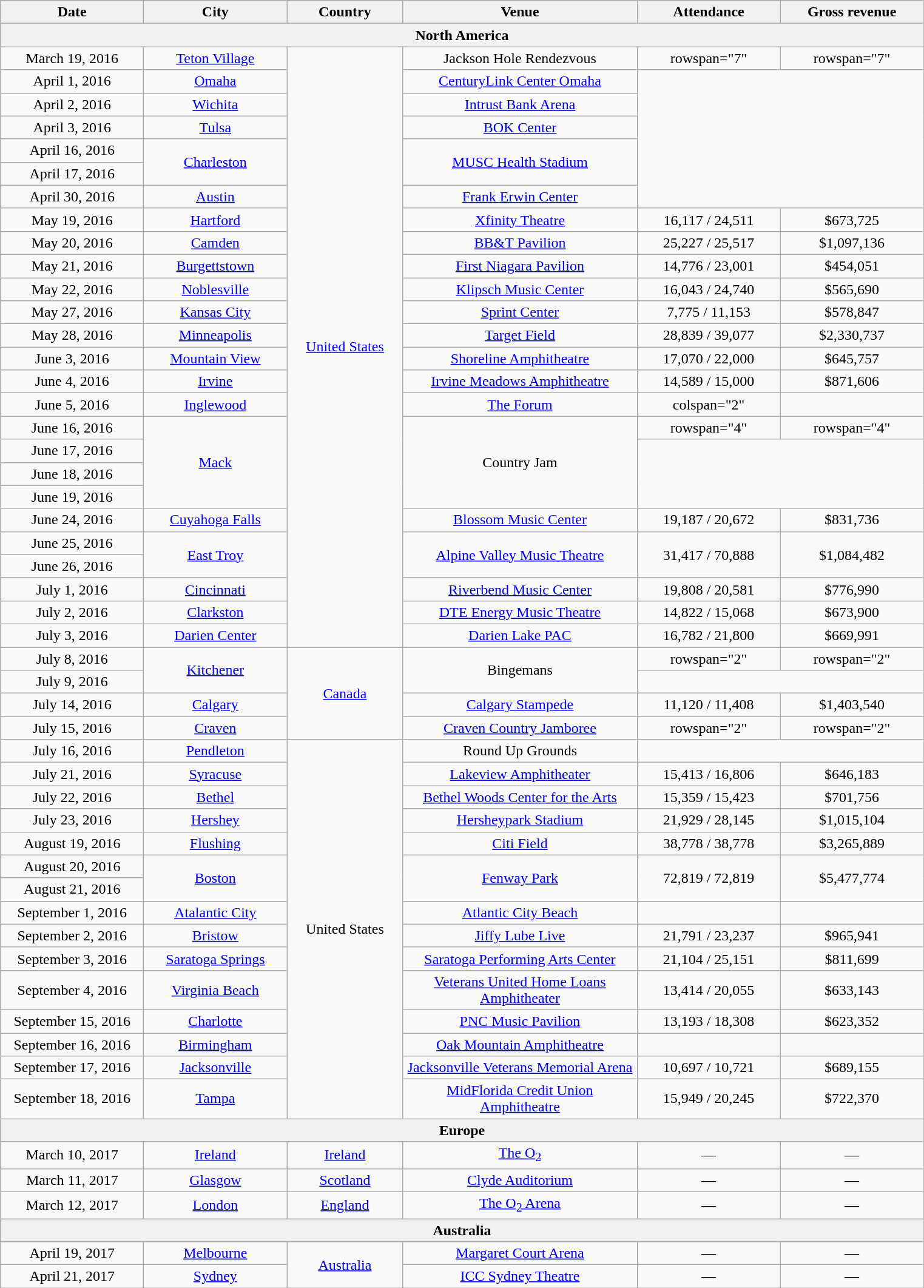<table class="wikitable" style="text-align:center;">
<tr>
<th width="150">Date</th>
<th width="150">City</th>
<th width="120">Country</th>
<th width="250">Venue</th>
<th width="150">Attendance</th>
<th width="150">Gross revenue</th>
</tr>
<tr>
<th colspan="6">North America </th>
</tr>
<tr>
<td>March 19, 2016</td>
<td><a href='#'>Teton Village</a></td>
<td rowspan="26"><a href='#'>United States</a></td>
<td>Jackson Hole Rendezvous</td>
<td>rowspan="7" </td>
<td>rowspan="7" </td>
</tr>
<tr>
<td>April 1, 2016</td>
<td><a href='#'>Omaha</a></td>
<td><a href='#'>CenturyLink Center Omaha</a></td>
</tr>
<tr>
<td>April 2, 2016</td>
<td><a href='#'>Wichita</a></td>
<td><a href='#'>Intrust Bank Arena</a></td>
</tr>
<tr>
<td>April 3, 2016</td>
<td><a href='#'>Tulsa</a></td>
<td><a href='#'>BOK Center</a></td>
</tr>
<tr>
<td>April 16, 2016</td>
<td rowspan="2"><a href='#'>Charleston</a></td>
<td rowspan="2"><a href='#'>MUSC Health Stadium</a></td>
</tr>
<tr>
<td>April 17, 2016</td>
</tr>
<tr>
<td>April 30, 2016</td>
<td><a href='#'>Austin</a></td>
<td><a href='#'>Frank Erwin Center</a></td>
</tr>
<tr>
<td>May 19, 2016</td>
<td><a href='#'>Hartford</a></td>
<td><a href='#'>Xfinity Theatre</a></td>
<td>16,117 / 24,511</td>
<td>$673,725</td>
</tr>
<tr>
<td>May 20, 2016</td>
<td><a href='#'>Camden</a></td>
<td><a href='#'>BB&T Pavilion</a></td>
<td>25,227 / 25,517</td>
<td>$1,097,136</td>
</tr>
<tr>
<td>May 21, 2016</td>
<td><a href='#'>Burgettstown</a></td>
<td><a href='#'>First Niagara Pavilion</a></td>
<td>14,776 / 23,001</td>
<td>$454,051</td>
</tr>
<tr>
<td>May 22, 2016</td>
<td><a href='#'>Noblesville</a></td>
<td><a href='#'>Klipsch Music Center</a></td>
<td>16,043 / 24,740</td>
<td>$565,690</td>
</tr>
<tr>
<td>May 27, 2016</td>
<td><a href='#'>Kansas City</a></td>
<td><a href='#'>Sprint Center</a></td>
<td>7,775 / 11,153</td>
<td>$578,847</td>
</tr>
<tr>
<td>May 28, 2016</td>
<td><a href='#'>Minneapolis</a></td>
<td><a href='#'>Target Field</a></td>
<td>28,839 / 39,077</td>
<td>$2,330,737</td>
</tr>
<tr>
<td>June 3, 2016</td>
<td><a href='#'>Mountain View</a></td>
<td><a href='#'>Shoreline Amphitheatre</a></td>
<td>17,070 / 22,000</td>
<td>$645,757</td>
</tr>
<tr>
<td>June 4, 2016</td>
<td><a href='#'>Irvine</a></td>
<td><a href='#'>Irvine Meadows Amphitheatre</a></td>
<td>14,589 / 15,000</td>
<td>$871,606</td>
</tr>
<tr>
<td>June 5, 2016</td>
<td><a href='#'>Inglewood</a></td>
<td><a href='#'>The Forum</a></td>
<td>colspan="2" </td>
</tr>
<tr>
<td>June 16, 2016</td>
<td rowspan="4"><a href='#'>Mack</a></td>
<td rowspan="4">Country Jam</td>
<td>rowspan="4" </td>
<td>rowspan="4" </td>
</tr>
<tr>
<td>June 17, 2016</td>
</tr>
<tr>
<td>June 18, 2016</td>
</tr>
<tr>
<td>June 19, 2016</td>
</tr>
<tr>
<td>June 24, 2016</td>
<td><a href='#'>Cuyahoga Falls</a></td>
<td><a href='#'>Blossom Music Center</a></td>
<td>19,187 / 20,672</td>
<td>$831,736</td>
</tr>
<tr>
<td>June 25, 2016</td>
<td rowspan="2"><a href='#'>East Troy</a></td>
<td rowspan="2"><a href='#'>Alpine Valley Music Theatre</a></td>
<td rowspan="2">31,417 / 70,888</td>
<td rowspan="2">$1,084,482</td>
</tr>
<tr>
<td>June 26, 2016</td>
</tr>
<tr>
<td>July 1, 2016</td>
<td><a href='#'>Cincinnati</a></td>
<td><a href='#'>Riverbend Music Center</a></td>
<td>19,808 / 20,581</td>
<td>$776,990</td>
</tr>
<tr>
<td>July 2, 2016</td>
<td><a href='#'>Clarkston</a></td>
<td><a href='#'>DTE Energy Music Theatre</a></td>
<td>14,822 / 15,068</td>
<td>$673,900</td>
</tr>
<tr>
<td>July 3, 2016</td>
<td><a href='#'>Darien Center</a></td>
<td><a href='#'>Darien Lake PAC</a></td>
<td>16,782 / 21,800</td>
<td>$669,991</td>
</tr>
<tr>
<td>July 8, 2016</td>
<td rowspan="2"><a href='#'>Kitchener</a></td>
<td rowspan="4"><a href='#'>Canada</a></td>
<td rowspan="2">Bingemans</td>
<td>rowspan="2" </td>
<td>rowspan="2" </td>
</tr>
<tr>
<td>July 9, 2016</td>
</tr>
<tr>
<td>July 14, 2016</td>
<td><a href='#'>Calgary</a></td>
<td><a href='#'>Calgary Stampede</a></td>
<td>11,120 / 11,408</td>
<td>$1,403,540</td>
</tr>
<tr>
<td>July 15, 2016</td>
<td><a href='#'>Craven</a></td>
<td><a href='#'>Craven Country Jamboree</a></td>
<td>rowspan="2" </td>
<td>rowspan="2" </td>
</tr>
<tr>
<td>July 16, 2016</td>
<td><a href='#'>Pendleton</a></td>
<td rowspan="15">United States</td>
<td>Round Up Grounds</td>
</tr>
<tr>
<td>July 21, 2016</td>
<td><a href='#'>Syracuse</a></td>
<td><a href='#'>Lakeview Amphitheater</a></td>
<td>15,413 / 16,806</td>
<td>$646,183</td>
</tr>
<tr>
<td>July 22, 2016</td>
<td><a href='#'>Bethel</a></td>
<td><a href='#'>Bethel Woods Center for the Arts</a></td>
<td>15,359 / 15,423</td>
<td>$701,756</td>
</tr>
<tr>
<td>July 23, 2016</td>
<td><a href='#'>Hershey</a></td>
<td><a href='#'>Hersheypark Stadium</a></td>
<td>21,929 / 28,145</td>
<td>$1,015,104</td>
</tr>
<tr>
<td>August 19, 2016</td>
<td><a href='#'>Flushing</a></td>
<td><a href='#'>Citi Field</a></td>
<td>38,778 / 38,778</td>
<td>$3,265,889</td>
</tr>
<tr>
<td>August 20, 2016</td>
<td rowspan="2"><a href='#'>Boston</a></td>
<td rowspan="2"><a href='#'>Fenway Park</a></td>
<td rowspan="2">72,819 / 72,819</td>
<td rowspan="2">$5,477,774</td>
</tr>
<tr>
<td>August 21, 2016</td>
</tr>
<tr>
<td>September 1, 2016</td>
<td><a href='#'>Atalantic City</a></td>
<td><a href='#'>Atlantic City Beach</a></td>
<td></td>
<td></td>
</tr>
<tr>
<td>September 2, 2016</td>
<td><a href='#'>Bristow</a></td>
<td><a href='#'>Jiffy Lube Live</a></td>
<td>21,791 / 23,237</td>
<td>$965,941</td>
</tr>
<tr>
<td>September 3, 2016</td>
<td><a href='#'>Saratoga Springs</a></td>
<td><a href='#'>Saratoga Performing Arts Center</a></td>
<td>21,104 / 25,151</td>
<td>$811,699</td>
</tr>
<tr>
<td>September 4, 2016</td>
<td><a href='#'>Virginia Beach</a></td>
<td><a href='#'>Veterans United Home Loans Amphitheater</a></td>
<td>13,414 / 20,055</td>
<td>$633,143</td>
</tr>
<tr>
<td>September 15, 2016</td>
<td><a href='#'>Charlotte</a></td>
<td><a href='#'>PNC Music Pavilion</a></td>
<td>13,193 / 18,308</td>
<td>$623,352</td>
</tr>
<tr>
<td>September 16, 2016</td>
<td><a href='#'>Birmingham</a></td>
<td><a href='#'>Oak Mountain Amphitheatre</a></td>
<td></td>
<td></td>
</tr>
<tr>
<td>September 17, 2016</td>
<td><a href='#'>Jacksonville</a></td>
<td><a href='#'>Jacksonville Veterans Memorial Arena</a></td>
<td>10,697 / 10,721</td>
<td>$689,155</td>
</tr>
<tr>
<td>September 18, 2016</td>
<td><a href='#'>Tampa</a></td>
<td><a href='#'>MidFlorida Credit Union Amphitheatre</a></td>
<td>15,949 / 20,245</td>
<td>$722,370</td>
</tr>
<tr>
<th colspan="6">Europe</th>
</tr>
<tr>
<td>March 10, 2017</td>
<td><a href='#'>Ireland</a> </td>
<td><a href='#'>Ireland</a></td>
<td><a href='#'>The O<sub>2</sub></a></td>
<td>—</td>
<td>—</td>
</tr>
<tr>
<td>March 11, 2017</td>
<td><a href='#'>Glasgow</a> </td>
<td><a href='#'>Scotland</a></td>
<td><a href='#'>Clyde Auditorium</a></td>
<td>—</td>
<td>—</td>
</tr>
<tr>
<td>March 12, 2017</td>
<td><a href='#'>London</a> </td>
<td><a href='#'>England</a></td>
<td><a href='#'>The O<sub>2</sub> Arena</a></td>
<td>—</td>
<td>—</td>
</tr>
<tr>
<th colspan="6">Australia</th>
</tr>
<tr>
<td>April 19, 2017</td>
<td><a href='#'>Melbourne</a></td>
<td rowspan="2"><a href='#'>Australia</a></td>
<td><a href='#'>Margaret Court Arena</a></td>
<td>—</td>
<td>—</td>
</tr>
<tr>
<td>April 21, 2017</td>
<td><a href='#'>Sydney</a></td>
<td><a href='#'>ICC Sydney Theatre</a></td>
<td>—</td>
<td>—</td>
</tr>
</table>
